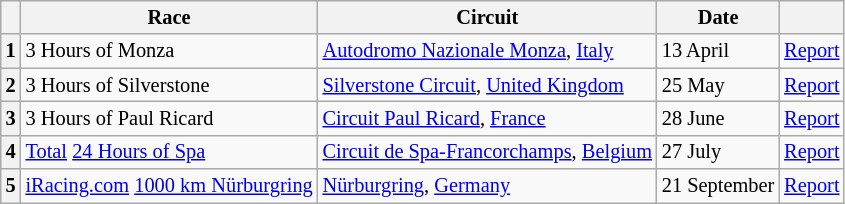<table class="wikitable" style="font-size: 85%;">
<tr>
<th></th>
<th>Race</th>
<th>Circuit</th>
<th>Date</th>
<th class="unsortable"></th>
</tr>
<tr>
<th>1</th>
<td>3 Hours of Monza</td>
<td> <a href='#'>Autodromo Nazionale Monza</a>, <a href='#'>Italy</a></td>
<td>13 April</td>
<td><a href='#'>Report</a></td>
</tr>
<tr>
<th>2</th>
<td>3 Hours of Silverstone</td>
<td> <a href='#'>Silverstone Circuit</a>, <a href='#'>United Kingdom</a></td>
<td>25 May</td>
<td><a href='#'>Report</a></td>
</tr>
<tr>
<th>3</th>
<td>3 Hours of Paul Ricard</td>
<td> <a href='#'>Circuit Paul Ricard</a>, <a href='#'>France</a></td>
<td>28 June</td>
<td><a href='#'>Report</a></td>
</tr>
<tr>
<th>4</th>
<td><a href='#'>Total</a> <a href='#'>24 Hours of Spa</a></td>
<td> <a href='#'>Circuit de Spa-Francorchamps</a>, <a href='#'>Belgium</a></td>
<td>27 July</td>
<td><a href='#'>Report</a></td>
</tr>
<tr>
<th>5</th>
<td><a href='#'>iRacing.com</a> <a href='#'>1000 km Nürburgring</a></td>
<td> <a href='#'>Nürburgring</a>, <a href='#'>Germany</a></td>
<td>21 September</td>
<td><a href='#'>Report</a></td>
</tr>
</table>
